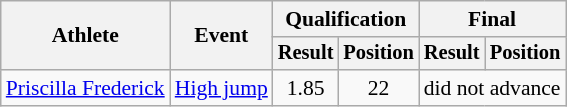<table class=wikitable style="font-size:90%">
<tr>
<th rowspan="2">Athlete</th>
<th rowspan="2">Event</th>
<th colspan="2">Qualification</th>
<th colspan="2">Final</th>
</tr>
<tr style="font-size:95%">
<th>Result</th>
<th>Position</th>
<th>Result</th>
<th>Position</th>
</tr>
<tr style=text-align:center>
<td style=text-align:left><a href='#'>Priscilla Frederick</a></td>
<td style=text-align:left><a href='#'>High jump</a></td>
<td>1.85</td>
<td>22</td>
<td colspan=2>did not advance</td>
</tr>
</table>
